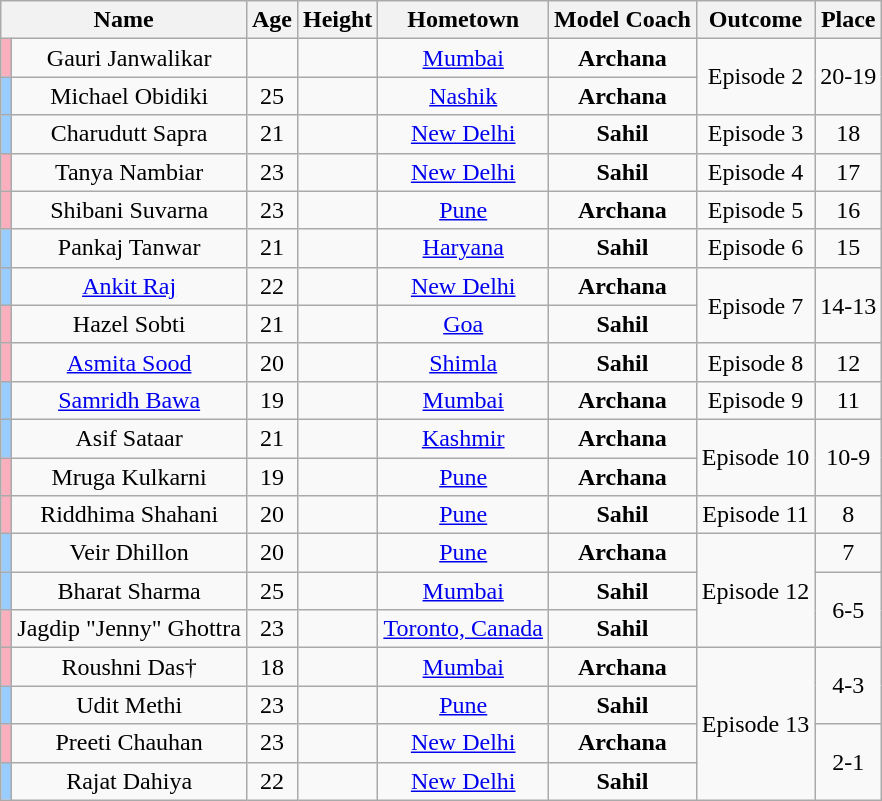<table class="wikitable sortable" style="text-align:center">
<tr>
<th colspan=2>Name</th>
<th>Age</th>
<th>Height</th>
<th>Hometown</th>
<th>Model Coach</th>
<th>Outcome</th>
<th>Place</th>
</tr>
<tr>
<td style="background:#faafbe"></td>
<td>Gauri Janwalikar</td>
<td></td>
<td></td>
<td><a href='#'>Mumbai</a></td>
<td><strong>Archana</strong></td>
<td rowspan=2>Episode 2</td>
<td rowspan=2>20-19</td>
</tr>
<tr>
<td style="background:#9cf;"></td>
<td>Michael Obidiki</td>
<td>25</td>
<td></td>
<td><a href='#'>Nashik</a></td>
<td><strong>Archana</strong></td>
</tr>
<tr>
<td style="background:#9cf;"></td>
<td>Charudutt Sapra</td>
<td>21</td>
<td></td>
<td><a href='#'>New Delhi</a></td>
<td><span><strong>Sahil</strong></span></td>
<td>Episode 3</td>
<td>18</td>
</tr>
<tr>
<td style="background:#faafbe"></td>
<td>Tanya Nambiar</td>
<td>23</td>
<td></td>
<td><a href='#'>New Delhi</a></td>
<td><span><strong>Sahil</strong></span></td>
<td>Episode 4</td>
<td>17</td>
</tr>
<tr>
<td style="background:#faafbe"></td>
<td>Shibani Suvarna</td>
<td>23</td>
<td></td>
<td><a href='#'>Pune</a></td>
<td><strong>Archana</strong></td>
<td>Episode 5</td>
<td>16</td>
</tr>
<tr>
<td style="background:#9cf;"></td>
<td>Pankaj Tanwar</td>
<td>21</td>
<td></td>
<td><a href='#'>Haryana</a></td>
<td><span><strong>Sahil</strong></span></td>
<td>Episode 6</td>
<td>15</td>
</tr>
<tr>
<td style="background:#9cf;"></td>
<td><a href='#'>Ankit Raj</a></td>
<td>22</td>
<td></td>
<td><a href='#'>New Delhi</a></td>
<td><strong>Archana</strong></td>
<td rowspan=2>Episode 7</td>
<td rowspan=2>14-13</td>
</tr>
<tr>
<td style="background:#faafbe"></td>
<td>Hazel Sobti</td>
<td>21</td>
<td></td>
<td><a href='#'>Goa</a></td>
<td><span><strong>Sahil</strong></span></td>
</tr>
<tr>
<td style="background:#faafbe"></td>
<td><a href='#'>Asmita Sood</a></td>
<td>20</td>
<td></td>
<td><a href='#'>Shimla</a></td>
<td><span><strong>Sahil</strong></span></td>
<td>Episode 8</td>
<td>12</td>
</tr>
<tr>
<td style="background:#9cf;"></td>
<td><a href='#'>Samridh Bawa</a></td>
<td>19</td>
<td></td>
<td><a href='#'>Mumbai</a></td>
<td><strong>Archana</strong></td>
<td>Episode 9</td>
<td>11</td>
</tr>
<tr>
<td style="background:#9cf;"></td>
<td>Asif Sataar</td>
<td>21</td>
<td></td>
<td><a href='#'>Kashmir</a></td>
<td><strong>Archana</strong></td>
<td rowspan=2>Episode 10</td>
<td rowspan=2>10-9</td>
</tr>
<tr>
<td style="background:#faafbe"></td>
<td>Mruga Kulkarni</td>
<td>19</td>
<td></td>
<td><a href='#'>Pune</a></td>
<td><strong>Archana</strong></td>
</tr>
<tr>
<td style="background:#faafbe"></td>
<td>Riddhima Shahani</td>
<td>20</td>
<td></td>
<td><a href='#'>Pune</a></td>
<td><span><strong>Sahil</strong></span></td>
<td>Episode 11</td>
<td>8</td>
</tr>
<tr>
<td style="background:#9cf;"></td>
<td>Veir Dhillon</td>
<td>20</td>
<td></td>
<td><a href='#'>Pune</a></td>
<td><strong>Archana</strong></td>
<td rowspan=3>Episode 12</td>
<td>7</td>
</tr>
<tr>
<td style="background:#9cf;"></td>
<td>Bharat Sharma</td>
<td>25</td>
<td></td>
<td><a href='#'>Mumbai</a></td>
<td><span><strong>Sahil</strong></span></td>
<td rowspan=2>6-5</td>
</tr>
<tr>
<td style="background:#faafbe"></td>
<td>Jagdip "Jenny" Ghottra</td>
<td>23</td>
<td></td>
<td><a href='#'>Toronto, Canada</a></td>
<td><span><strong>Sahil</strong></span></td>
</tr>
<tr>
<td style="background:#faafbe"></td>
<td>Roushni Das†</td>
<td>18</td>
<td></td>
<td><a href='#'>Mumbai</a></td>
<td><strong>Archana</strong></td>
<td rowspan=4>Episode 13</td>
<td rowspan=2>4-3</td>
</tr>
<tr>
<td style="background:#9cf;"></td>
<td>Udit Methi</td>
<td>23</td>
<td></td>
<td><a href='#'>Pune</a></td>
<td><span><strong>Sahil</strong></span></td>
</tr>
<tr>
<td style="background:#faafbe"></td>
<td>Preeti Chauhan</td>
<td>23</td>
<td></td>
<td><a href='#'>New Delhi</a></td>
<td><strong>Archana</strong></td>
<td rowspan=2>2-1</td>
</tr>
<tr>
<td style="background:#9cf;"></td>
<td>Rajat Dahiya</td>
<td>22</td>
<td></td>
<td><a href='#'>New Delhi</a></td>
<td><span><strong>Sahil</strong></span></td>
</tr>
</table>
